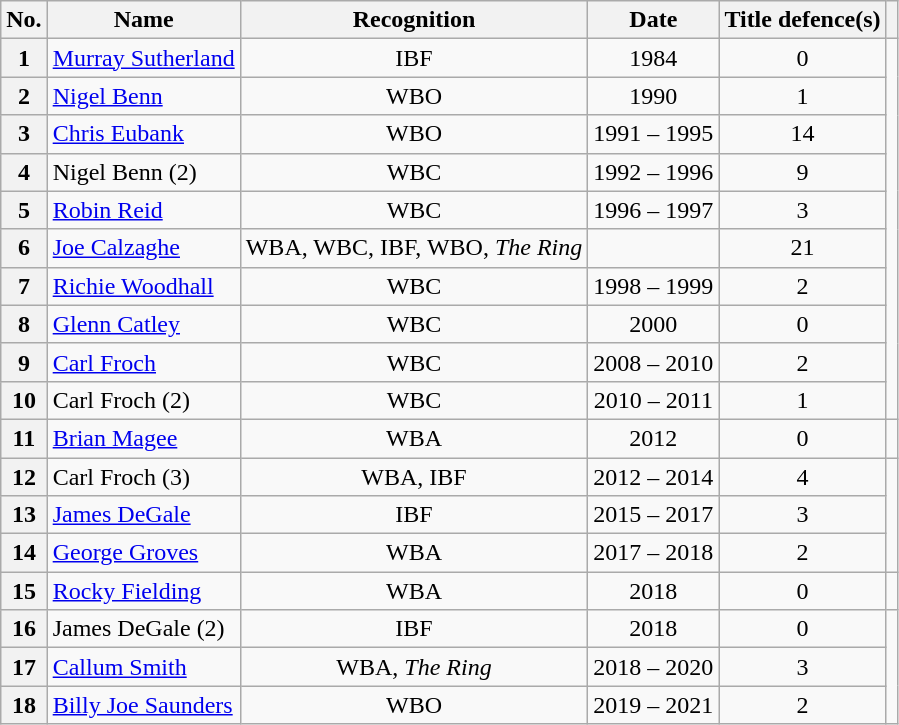<table class="wikitable sortable">
<tr>
<th>No.</th>
<th>Name</th>
<th>Recognition</th>
<th>Date</th>
<th>Title defence(s)</th>
<th></th>
</tr>
<tr align=center>
<th>1</th>
<td align=left><a href='#'>Murray Sutherland</a></td>
<td>IBF</td>
<td>1984</td>
<td>0</td>
<td rowspan="10"></td>
</tr>
<tr align=center>
<th>2</th>
<td align=left><a href='#'>Nigel Benn</a></td>
<td>WBO</td>
<td>1990</td>
<td>1</td>
</tr>
<tr align=center>
<th>3</th>
<td align=left><a href='#'>Chris Eubank</a></td>
<td>WBO</td>
<td>1991 – 1995</td>
<td>14</td>
</tr>
<tr align=center>
<th>4</th>
<td align=left>Nigel Benn (2)</td>
<td>WBC</td>
<td>1992 – 1996</td>
<td>9</td>
</tr>
<tr align=center>
<th>5</th>
<td align=left><a href='#'>Robin Reid</a></td>
<td>WBC</td>
<td>1996 – 1997</td>
<td>3</td>
</tr>
<tr align=center>
<th>6</th>
<td align=left><a href='#'>Joe Calzaghe</a></td>
<td>WBA, WBC, IBF, WBO, <em>The Ring</em></td>
<td></td>
<td>21</td>
</tr>
<tr align=center>
<th>7</th>
<td align=left><a href='#'>Richie Woodhall</a></td>
<td>WBC</td>
<td>1998 – 1999</td>
<td>2</td>
</tr>
<tr align=center>
<th>8</th>
<td align=left><a href='#'>Glenn Catley</a></td>
<td>WBC</td>
<td>2000</td>
<td>0</td>
</tr>
<tr align=center>
<th>9</th>
<td align=left><a href='#'>Carl Froch</a></td>
<td>WBC</td>
<td>2008 – 2010</td>
<td>2</td>
</tr>
<tr align=center>
<th>10</th>
<td align=left>Carl Froch (2)</td>
<td>WBC</td>
<td>2010 – 2011</td>
<td>1</td>
</tr>
<tr align=center>
<th>11</th>
<td align=left><a href='#'>Brian Magee</a></td>
<td>WBA</td>
<td>2012</td>
<td>0</td>
<td></td>
</tr>
<tr align=center>
<th>12</th>
<td align=left>Carl Froch (3)</td>
<td>WBA, IBF</td>
<td>2012 – 2014</td>
<td>4</td>
<td rowspan="3"></td>
</tr>
<tr align=center>
<th>13</th>
<td align=left><a href='#'>James DeGale</a></td>
<td>IBF</td>
<td>2015 – 2017</td>
<td>3</td>
</tr>
<tr align=center>
<th>14</th>
<td align=left><a href='#'>George Groves</a></td>
<td>WBA</td>
<td>2017 – 2018</td>
<td>2</td>
</tr>
<tr align=center>
<th>15</th>
<td align=left><a href='#'>Rocky Fielding</a></td>
<td>WBA</td>
<td>2018</td>
<td>0</td>
<td></td>
</tr>
<tr align=center>
<th>16</th>
<td align=left>James DeGale (2)</td>
<td>IBF</td>
<td>2018</td>
<td>0</td>
<td rowspan="3"></td>
</tr>
<tr align=center>
<th>17</th>
<td align=left><a href='#'>Callum Smith</a></td>
<td>WBA, <em>The Ring</em></td>
<td>2018 – 2020</td>
<td>3</td>
</tr>
<tr align=center>
<th>18</th>
<td align=left><a href='#'>Billy Joe Saunders</a></td>
<td>WBO</td>
<td>2019 – 2021</td>
<td>2</td>
</tr>
</table>
